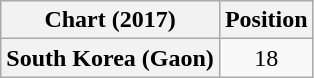<table class="wikitable plainrowheaders" style="text-align:center">
<tr>
<th scope="col">Chart (2017)</th>
<th scope="col">Position</th>
</tr>
<tr>
<th scope="row">South Korea (Gaon)</th>
<td>18</td>
</tr>
</table>
